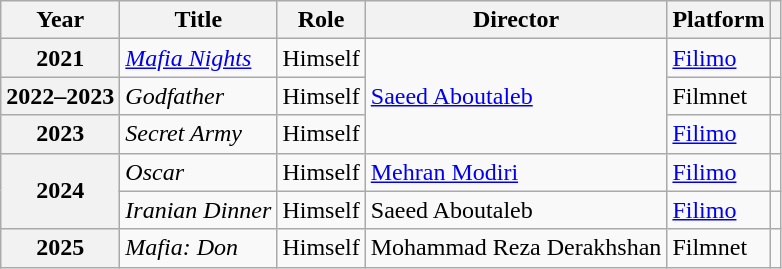<table class="wikitable plainrowheaders sortable"  style=font-size:100%>
<tr>
<th scope="col">Year</th>
<th scope="col">Title</th>
<th scope="col">Role</th>
<th scope="col">Director</th>
<th scope="col" class="unsortable">Platform</th>
<th scope="col" class="unsortable"></th>
</tr>
<tr>
<th scope=row>2021</th>
<td><em><a href='#'>Mafia Nights</a></em></td>
<td>Himself</td>
<td rowspan="3"><a href='#'>Saeed Aboutaleb</a></td>
<td><a href='#'>Filimo</a></td>
<td></td>
</tr>
<tr>
<th scope=row>2022–2023</th>
<td><em>Godfather</em></td>
<td>Himself</td>
<td>Filmnet</td>
<td></td>
</tr>
<tr>
<th scope=row>2023</th>
<td><em>Secret Army</em></td>
<td>Himself</td>
<td><a href='#'>Filimo</a></td>
<td></td>
</tr>
<tr>
<th rowspan="2" scope="row">2024</th>
<td><em>Oscar</em></td>
<td>Himself</td>
<td><a href='#'>Mehran Modiri</a></td>
<td><a href='#'>Filimo</a></td>
<td></td>
</tr>
<tr>
<td><em>Iranian Dinner</em></td>
<td>Himself</td>
<td>Saeed Aboutaleb</td>
<td><a href='#'>Filimo</a></td>
<td></td>
</tr>
<tr>
<th scope="row">2025</th>
<td><em>Mafia: Don</em></td>
<td>Himself</td>
<td>Mohammad Reza Derakhshan</td>
<td>Filmnet</td>
<td></td>
</tr>
</table>
